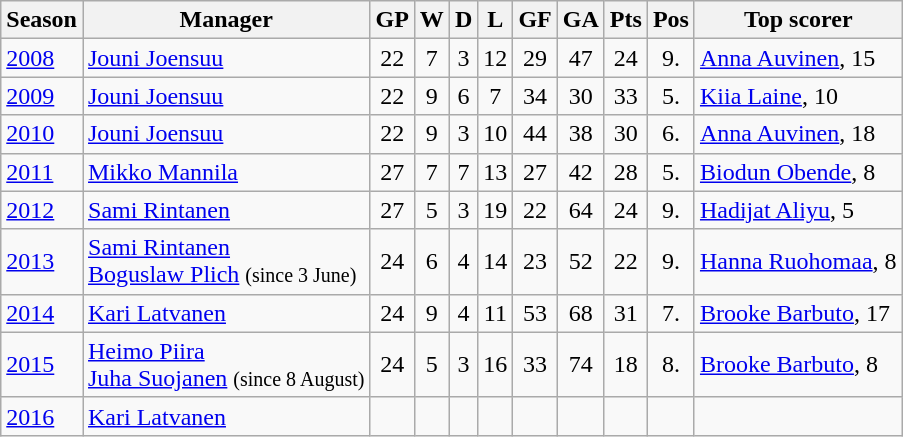<table class="wikitable">
<tr>
<th>Season</th>
<th>Manager</th>
<th>GP</th>
<th>W</th>
<th>D</th>
<th>L</th>
<th>GF</th>
<th>GA</th>
<th>Pts</th>
<th>Pos</th>
<th>Top scorer</th>
</tr>
<tr>
<td><a href='#'>2008</a></td>
<td> <a href='#'>Jouni Joensuu</a></td>
<td align=center>22</td>
<td align=center>7</td>
<td align=center>3</td>
<td align=center>12</td>
<td align=center>29</td>
<td align=center>47</td>
<td align=center>24</td>
<td align=center>9.</td>
<td> <a href='#'>Anna Auvinen</a>, 15</td>
</tr>
<tr>
<td><a href='#'>2009</a></td>
<td> <a href='#'>Jouni Joensuu</a></td>
<td align=center>22</td>
<td align=center>9</td>
<td align=center>6</td>
<td align=center>7</td>
<td align=center>34</td>
<td align=center>30</td>
<td align=center>33</td>
<td align=center>5.</td>
<td> <a href='#'>Kiia Laine</a>, 10</td>
</tr>
<tr>
<td><a href='#'>2010</a></td>
<td> <a href='#'>Jouni Joensuu</a></td>
<td align=center>22</td>
<td align=center>9</td>
<td align=center>3</td>
<td align=center>10</td>
<td align=center>44</td>
<td align=center>38</td>
<td align=center>30</td>
<td align=center>6.</td>
<td> <a href='#'>Anna Auvinen</a>, 18</td>
</tr>
<tr>
<td><a href='#'>2011</a></td>
<td> <a href='#'>Mikko Mannila</a></td>
<td align=center>27</td>
<td align=center>7</td>
<td align=center>7</td>
<td align=center>13</td>
<td align=center>27</td>
<td align=center>42</td>
<td align=center>28</td>
<td align=center>5.</td>
<td> <a href='#'>Biodun Obende</a>, 8</td>
</tr>
<tr>
<td><a href='#'>2012</a></td>
<td> <a href='#'>Sami Rintanen</a></td>
<td align=center>27</td>
<td align=center>5</td>
<td align=center>3</td>
<td align=center>19</td>
<td align=center>22</td>
<td align=center>64</td>
<td align=center>24</td>
<td align=center>9.</td>
<td> <a href='#'>Hadijat Aliyu</a>, 5</td>
</tr>
<tr>
<td><a href='#'>2013</a></td>
<td> <a href='#'>Sami Rintanen</a> <br>  <a href='#'>Boguslaw Plich</a> <small>(since 3 June)</small></td>
<td align=center>24</td>
<td align=center>6</td>
<td align=center>4</td>
<td align=center>14</td>
<td align=center>23</td>
<td align=center>52</td>
<td align=center>22</td>
<td align=center>9.</td>
<td> <a href='#'>Hanna Ruohomaa</a>, 8</td>
</tr>
<tr>
<td><a href='#'>2014</a></td>
<td> <a href='#'>Kari Latvanen</a></td>
<td align=center>24</td>
<td align=center>9</td>
<td align=center>4</td>
<td align=center>11</td>
<td align=center>53</td>
<td align=center>68</td>
<td align=center>31</td>
<td align=center>7.</td>
<td> <a href='#'>Brooke Barbuto</a>, 17</td>
</tr>
<tr>
<td><a href='#'>2015</a></td>
<td> <a href='#'>Heimo Piira</a> <br>  <a href='#'>Juha Suojanen</a> <small>(since 8 August)</small></td>
<td align=center>24</td>
<td align=center>5</td>
<td align=center>3</td>
<td align=center>16</td>
<td align=center>33</td>
<td align=center>74</td>
<td align=center>18</td>
<td align=center>8.</td>
<td> <a href='#'>Brooke Barbuto</a>, 8</td>
</tr>
<tr>
<td><a href='#'>2016</a></td>
<td> <a href='#'>Kari Latvanen</a></td>
<td></td>
<td></td>
<td></td>
<td></td>
<td></td>
<td></td>
<td></td>
<td></td>
<td></td>
</tr>
</table>
